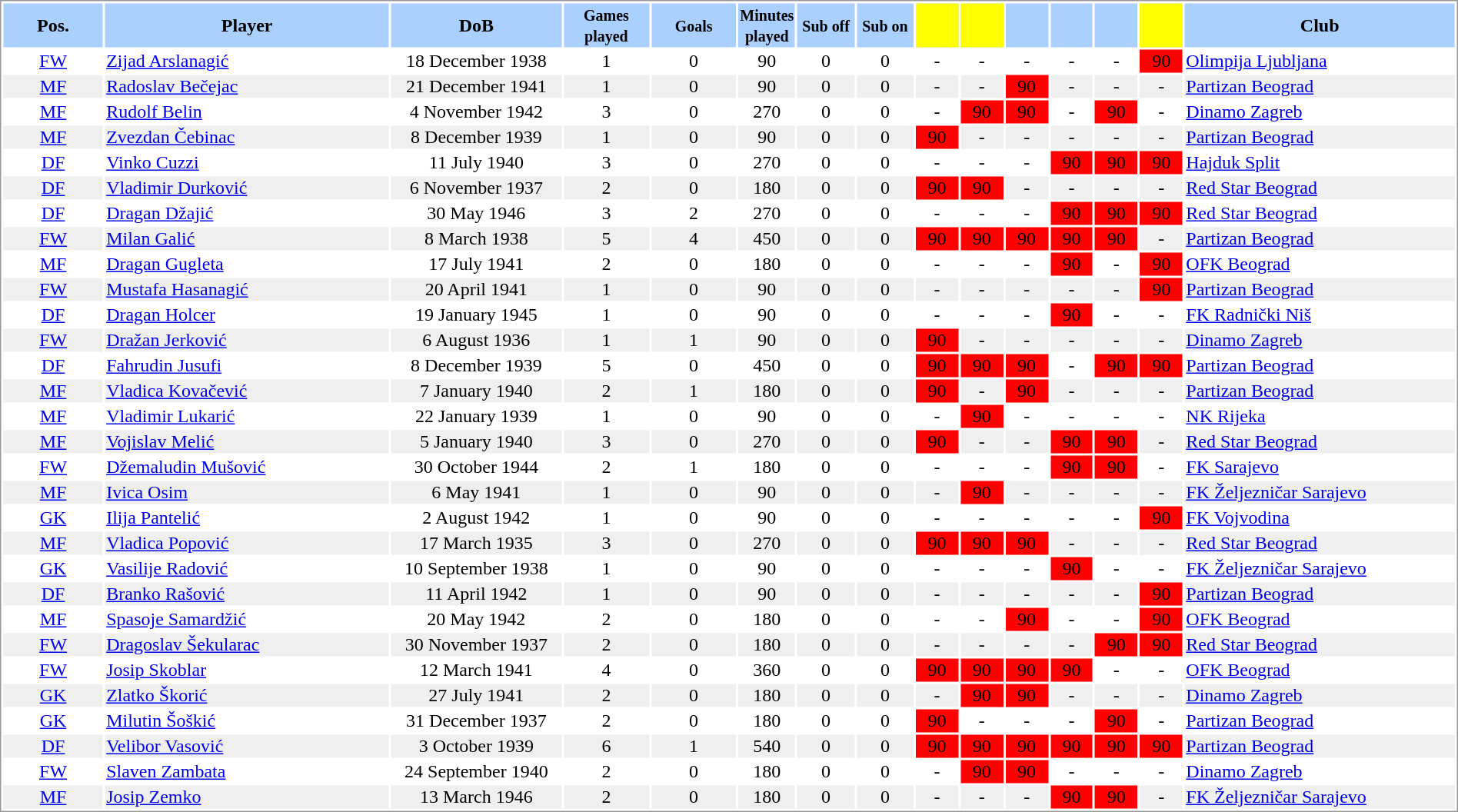<table border="0" width="100%" style="border: 1px solid #999; background-color:#FFFFFF; text-align:center">
<tr align="center" bgcolor="#AAD0FF">
<th width=7%>Pos.</th>
<th width=20%>Player</th>
<th width=12%>DoB</th>
<th width=6%><small>Games<br>played</small></th>
<th width=6%><small>Goals</small></th>
<th width=4%><small>Minutes<br>played</small></th>
<th width=4%><small>Sub off</small></th>
<th width=4%><small>Sub on</small></th>
<th width=3% bgcolor=yellow></th>
<th width=3% bgcolor=yellow></th>
<th width=3%></th>
<th width=3%></th>
<th width=3%></th>
<th width=3% bgcolor=yellow></th>
<th width=27%>Club</th>
</tr>
<tr>
<td><a href='#'>FW</a></td>
<td align="left"><a href='#'>Zijad Arslanagić</a></td>
<td>18 December 1938</td>
<td>1</td>
<td>0</td>
<td>90</td>
<td>0</td>
<td>0</td>
<td>-</td>
<td>-</td>
<td>-</td>
<td>-</td>
<td>-</td>
<td bgcolor=red>90</td>
<td align="left"> <a href='#'>Olimpija Ljubljana</a></td>
</tr>
<tr bgcolor="#EFEFEF">
<td><a href='#'>MF</a></td>
<td align="left"><a href='#'>Radoslav Bečejac</a></td>
<td>21 December 1941</td>
<td>1</td>
<td>0</td>
<td>90</td>
<td>0</td>
<td>0</td>
<td>-</td>
<td>-</td>
<td bgcolor=red>90</td>
<td>-</td>
<td>-</td>
<td>-</td>
<td align="left"> <a href='#'>Partizan Beograd</a></td>
</tr>
<tr>
<td><a href='#'>MF</a></td>
<td align="left"><a href='#'>Rudolf Belin</a></td>
<td>4 November 1942</td>
<td>3</td>
<td>0</td>
<td>270</td>
<td>0</td>
<td>0</td>
<td>-</td>
<td bgcolor=red>90</td>
<td bgcolor=red>90</td>
<td>-</td>
<td bgcolor=red>90</td>
<td>-</td>
<td align="left"> <a href='#'>Dinamo Zagreb</a></td>
</tr>
<tr bgcolor="#EFEFEF">
<td><a href='#'>MF</a></td>
<td align="left"><a href='#'>Zvezdan Čebinac</a></td>
<td>8 December 1939</td>
<td>1</td>
<td>0</td>
<td>90</td>
<td>0</td>
<td>0</td>
<td bgcolor=red>90</td>
<td>-</td>
<td>-</td>
<td>-</td>
<td>-</td>
<td>-</td>
<td align="left"> <a href='#'>Partizan Beograd</a></td>
</tr>
<tr>
<td><a href='#'>DF</a></td>
<td align="left"><a href='#'>Vinko Cuzzi</a></td>
<td>11 July 1940</td>
<td>3</td>
<td>0</td>
<td>270</td>
<td>0</td>
<td>0</td>
<td>-</td>
<td>-</td>
<td>-</td>
<td bgcolor=red>90</td>
<td bgcolor=red>90</td>
<td bgcolor=red>90</td>
<td align="left"> <a href='#'>Hajduk Split</a></td>
</tr>
<tr bgcolor="#EFEFEF">
<td><a href='#'>DF</a></td>
<td align="left"><a href='#'>Vladimir Durković</a></td>
<td>6 November 1937</td>
<td>2</td>
<td>0</td>
<td>180</td>
<td>0</td>
<td>0</td>
<td bgcolor=red>90</td>
<td bgcolor=red>90</td>
<td>-</td>
<td>-</td>
<td>-</td>
<td>-</td>
<td align="left"> <a href='#'>Red Star Beograd</a></td>
</tr>
<tr>
<td><a href='#'>DF</a></td>
<td align="left"><a href='#'>Dragan Džajić</a></td>
<td>30 May 1946</td>
<td>3</td>
<td>2</td>
<td>270</td>
<td>0</td>
<td>0</td>
<td>-</td>
<td>-</td>
<td>-</td>
<td bgcolor=red>90</td>
<td bgcolor=red>90</td>
<td bgcolor=red>90</td>
<td align="left"> <a href='#'>Red Star Beograd</a></td>
</tr>
<tr bgcolor="#EFEFEF">
<td><a href='#'>FW</a></td>
<td align="left"><a href='#'>Milan Galić</a></td>
<td>8 March 1938</td>
<td>5</td>
<td>4</td>
<td>450</td>
<td>0</td>
<td>0</td>
<td bgcolor=red>90</td>
<td bgcolor=red>90</td>
<td bgcolor=red>90</td>
<td bgcolor=red>90</td>
<td bgcolor=red>90</td>
<td>-</td>
<td align="left"> <a href='#'>Partizan Beograd</a></td>
</tr>
<tr>
<td><a href='#'>MF</a></td>
<td align="left"><a href='#'>Dragan Gugleta</a></td>
<td>17 July 1941</td>
<td>2</td>
<td>0</td>
<td>180</td>
<td>0</td>
<td>0</td>
<td>-</td>
<td>-</td>
<td>-</td>
<td bgcolor=red>90</td>
<td>-</td>
<td bgcolor=red>90</td>
<td align="left"> <a href='#'>OFK Beograd</a></td>
</tr>
<tr bgcolor="#EFEFEF">
<td><a href='#'>FW</a></td>
<td align="left"><a href='#'>Mustafa Hasanagić</a></td>
<td>20 April 1941</td>
<td>1</td>
<td>0</td>
<td>90</td>
<td>0</td>
<td>0</td>
<td>-</td>
<td>-</td>
<td>-</td>
<td>-</td>
<td>-</td>
<td bgcolor=red>90</td>
<td align="left"> <a href='#'>Partizan Beograd</a></td>
</tr>
<tr>
<td><a href='#'>DF</a></td>
<td align="left"><a href='#'>Dragan Holcer</a></td>
<td>19 January 1945</td>
<td>1</td>
<td>0</td>
<td>90</td>
<td>0</td>
<td>0</td>
<td>-</td>
<td>-</td>
<td>-</td>
<td bgcolor=red>90</td>
<td>-</td>
<td>-</td>
<td align="left"> <a href='#'>FK Radnički Niš</a></td>
</tr>
<tr bgcolor="#EFEFEF">
<td><a href='#'>FW</a></td>
<td align="left"><a href='#'>Dražan Jerković</a></td>
<td>6 August 1936</td>
<td>1</td>
<td>1</td>
<td>90</td>
<td>0</td>
<td>0</td>
<td bgcolor=red>90</td>
<td>-</td>
<td>-</td>
<td>-</td>
<td>-</td>
<td>-</td>
<td align="left"> <a href='#'>Dinamo Zagreb</a></td>
</tr>
<tr>
<td><a href='#'>DF</a></td>
<td align="left"><a href='#'>Fahrudin Jusufi</a></td>
<td>8 December 1939</td>
<td>5</td>
<td>0</td>
<td>450</td>
<td>0</td>
<td>0</td>
<td bgcolor=red>90</td>
<td bgcolor=red>90</td>
<td bgcolor=red>90</td>
<td>-</td>
<td bgcolor=red>90</td>
<td bgcolor=red>90</td>
<td align="left"> <a href='#'>Partizan Beograd</a></td>
</tr>
<tr bgcolor="#EFEFEF">
<td><a href='#'>MF</a></td>
<td align="left"><a href='#'>Vladica Kovačević</a></td>
<td>7 January 1940</td>
<td>2</td>
<td>1</td>
<td>180</td>
<td>0</td>
<td>0</td>
<td bgcolor=red>90</td>
<td>-</td>
<td bgcolor=red>90</td>
<td>-</td>
<td>-</td>
<td>-</td>
<td align="left"> <a href='#'>Partizan Beograd</a></td>
</tr>
<tr>
<td><a href='#'>MF</a></td>
<td align="left"><a href='#'>Vladimir Lukarić</a></td>
<td>22 January 1939</td>
<td>1</td>
<td>0</td>
<td>90</td>
<td>0</td>
<td>0</td>
<td>-</td>
<td bgcolor=red>90</td>
<td>-</td>
<td>-</td>
<td>-</td>
<td>-</td>
<td align="left"> <a href='#'>NK Rijeka</a></td>
</tr>
<tr bgcolor="#EFEFEF">
<td><a href='#'>MF</a></td>
<td align="left"><a href='#'>Vojislav Melić</a></td>
<td>5 January 1940</td>
<td>3</td>
<td>0</td>
<td>270</td>
<td>0</td>
<td>0</td>
<td bgcolor=red>90</td>
<td>-</td>
<td>-</td>
<td bgcolor=red>90</td>
<td bgcolor=red>90</td>
<td>-</td>
<td align="left"> <a href='#'>Red Star Beograd</a></td>
</tr>
<tr>
<td><a href='#'>FW</a></td>
<td align="left"><a href='#'>Džemaludin Mušović</a></td>
<td>30 October 1944</td>
<td>2</td>
<td>1</td>
<td>180</td>
<td>0</td>
<td>0</td>
<td>-</td>
<td>-</td>
<td>-</td>
<td bgcolor=red>90</td>
<td bgcolor=red>90</td>
<td>-</td>
<td align="left"> <a href='#'>FK Sarajevo</a></td>
</tr>
<tr bgcolor="#EFEFEF">
<td><a href='#'>MF</a></td>
<td align="left"><a href='#'>Ivica Osim</a></td>
<td>6 May 1941</td>
<td>1</td>
<td>0</td>
<td>90</td>
<td>0</td>
<td>0</td>
<td>-</td>
<td bgcolor=red>90</td>
<td>-</td>
<td>-</td>
<td>-</td>
<td>-</td>
<td align="left"> <a href='#'>FK Željezničar Sarajevo</a></td>
</tr>
<tr>
<td><a href='#'>GK</a></td>
<td align="left"><a href='#'>Ilija Pantelić</a></td>
<td>2 August 1942</td>
<td>1</td>
<td>0</td>
<td>90</td>
<td>0</td>
<td>0</td>
<td>-</td>
<td>-</td>
<td>-</td>
<td>-</td>
<td>-</td>
<td bgcolor=red>90</td>
<td align="left"> <a href='#'>FK Vojvodina</a></td>
</tr>
<tr bgcolor="#EFEFEF">
<td><a href='#'>MF</a></td>
<td align="left"><a href='#'>Vladica Popović</a></td>
<td>17 March 1935</td>
<td>3</td>
<td>0</td>
<td>270</td>
<td>0</td>
<td>0</td>
<td bgcolor=red>90</td>
<td bgcolor=red>90</td>
<td bgcolor=red>90</td>
<td>-</td>
<td>-</td>
<td>-</td>
<td align="left"> <a href='#'>Red Star Beograd</a></td>
</tr>
<tr>
<td><a href='#'>GK</a></td>
<td align="left"><a href='#'>Vasilije Radović</a></td>
<td>10 September 1938</td>
<td>1</td>
<td>0</td>
<td>90</td>
<td>0</td>
<td>0</td>
<td>-</td>
<td>-</td>
<td>-</td>
<td bgcolor=red>90</td>
<td>-</td>
<td>-</td>
<td align="left"> <a href='#'>FK Željezničar Sarajevo</a></td>
</tr>
<tr bgcolor="#EFEFEF">
<td><a href='#'>DF</a></td>
<td align="left"><a href='#'>Branko Rašović</a></td>
<td>11 April 1942</td>
<td>1</td>
<td>0</td>
<td>90</td>
<td>0</td>
<td>0</td>
<td>-</td>
<td>-</td>
<td>-</td>
<td>-</td>
<td>-</td>
<td bgcolor=red>90</td>
<td align="left"> <a href='#'>Partizan Beograd</a></td>
</tr>
<tr>
<td><a href='#'>MF</a></td>
<td align="left"><a href='#'>Spasoje Samardžić</a></td>
<td>20 May 1942</td>
<td>2</td>
<td>0</td>
<td>180</td>
<td>0</td>
<td>0</td>
<td>-</td>
<td>-</td>
<td bgcolor=red>90</td>
<td>-</td>
<td>-</td>
<td bgcolor=red>90</td>
<td align="left"> <a href='#'>OFK Beograd</a></td>
</tr>
<tr bgcolor="#EFEFEF">
<td><a href='#'>FW</a></td>
<td align="left"><a href='#'>Dragoslav Šekularac</a></td>
<td>30 November 1937</td>
<td>2</td>
<td>0</td>
<td>180</td>
<td>0</td>
<td>0</td>
<td>-</td>
<td>-</td>
<td>-</td>
<td>-</td>
<td bgcolor=red>90</td>
<td bgcolor=red>90</td>
<td align="left"> <a href='#'>Red Star Beograd</a></td>
</tr>
<tr>
<td><a href='#'>FW</a></td>
<td align="left"><a href='#'>Josip Skoblar</a></td>
<td>12 March 1941</td>
<td>4</td>
<td>0</td>
<td>360</td>
<td>0</td>
<td>0</td>
<td bgcolor=red>90</td>
<td bgcolor=red>90</td>
<td bgcolor=red>90</td>
<td bgcolor=red>90</td>
<td>-</td>
<td>-</td>
<td align="left"> <a href='#'>OFK Beograd</a></td>
</tr>
<tr bgcolor="#EFEFEF">
<td><a href='#'>GK</a></td>
<td align="left"><a href='#'>Zlatko Škorić</a></td>
<td>27 July 1941</td>
<td>2</td>
<td>0</td>
<td>180</td>
<td>0</td>
<td>0</td>
<td>-</td>
<td bgcolor=red>90</td>
<td bgcolor=red>90</td>
<td>-</td>
<td>-</td>
<td>-</td>
<td align="left"> <a href='#'>Dinamo Zagreb</a></td>
</tr>
<tr>
<td><a href='#'>GK</a></td>
<td align="left"><a href='#'>Milutin Šoškić</a></td>
<td>31 December 1937</td>
<td>2</td>
<td>0</td>
<td>180</td>
<td>0</td>
<td>0</td>
<td bgcolor=red>90</td>
<td>-</td>
<td>-</td>
<td>-</td>
<td bgcolor=red>90</td>
<td>-</td>
<td align="left"> <a href='#'>Partizan Beograd</a></td>
</tr>
<tr bgcolor="#EFEFEF">
<td><a href='#'>DF</a></td>
<td align="left"><a href='#'>Velibor Vasović</a></td>
<td>3 October 1939</td>
<td>6</td>
<td>1</td>
<td>540</td>
<td>0</td>
<td>0</td>
<td bgcolor=red>90</td>
<td bgcolor=red>90</td>
<td bgcolor=red>90</td>
<td bgcolor=red>90</td>
<td bgcolor=red>90</td>
<td bgcolor=red>90</td>
<td align="left"> <a href='#'>Partizan Beograd</a></td>
</tr>
<tr>
<td><a href='#'>FW</a></td>
<td align="left"><a href='#'>Slaven Zambata</a></td>
<td>24 September 1940</td>
<td>2</td>
<td>0</td>
<td>180</td>
<td>0</td>
<td>0</td>
<td>-</td>
<td bgcolor=red>90</td>
<td bgcolor=red>90</td>
<td>-</td>
<td>-</td>
<td>-</td>
<td align="left"> <a href='#'>Dinamo Zagreb</a></td>
</tr>
<tr bgcolor="#EFEFEF">
<td><a href='#'>MF</a></td>
<td align="left"><a href='#'>Josip Zemko</a></td>
<td>13 March 1946</td>
<td>2</td>
<td>0</td>
<td>180</td>
<td>0</td>
<td>0</td>
<td>-</td>
<td>-</td>
<td>-</td>
<td bgcolor=red>90</td>
<td bgcolor=red>90</td>
<td>-</td>
<td align="left"> <a href='#'>FK Željezničar Sarajevo</a></td>
</tr>
</table>
